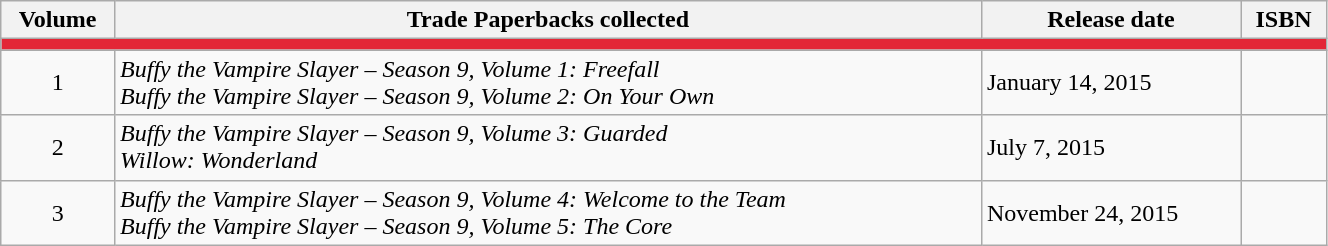<table class="wikitable" style="width:70%">
<tr>
<th>Volume</th>
<th>Trade Paperbacks collected</th>
<th>Release date</th>
<th>ISBN</th>
</tr>
<tr>
<td colspan="6" style="background:#e32636;"></td>
</tr>
<tr>
<td align=center>1</td>
<td><em>Buffy the Vampire Slayer – Season 9, Volume 1: Freefall</em><br><em>Buffy the Vampire Slayer – Season 9, Volume 2: On Your Own</em></td>
<td>January 14, 2015</td>
<td></td>
</tr>
<tr>
<td align=center>2</td>
<td><em>Buffy the Vampire Slayer – Season 9, Volume 3: Guarded</em><br><em>Willow: Wonderland</em></td>
<td>July 7, 2015</td>
<td></td>
</tr>
<tr>
<td align=center>3</td>
<td><em>Buffy the Vampire Slayer – Season 9, Volume 4: Welcome to the Team</em><br><em>Buffy the Vampire Slayer – Season 9, Volume 5: The Core</em></td>
<td>November 24, 2015</td>
<td></td>
</tr>
</table>
